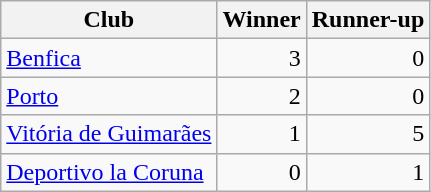<table class="wikitable">
<tr>
<th>Club</th>
<th>Winner</th>
<th>Runner-up</th>
</tr>
<tr>
<td> <a href='#'>Benfica</a></td>
<td align="right">3</td>
<td align="right">0</td>
</tr>
<tr>
<td> <a href='#'>Porto</a></td>
<td align="right">2</td>
<td align="right">0</td>
</tr>
<tr>
<td> <a href='#'>Vitória de Guimarães</a></td>
<td align="right">1</td>
<td align="right">5</td>
</tr>
<tr>
<td> <a href='#'>Deportivo la Coruna</a></td>
<td align="right">0</td>
<td align="right">1</td>
</tr>
</table>
